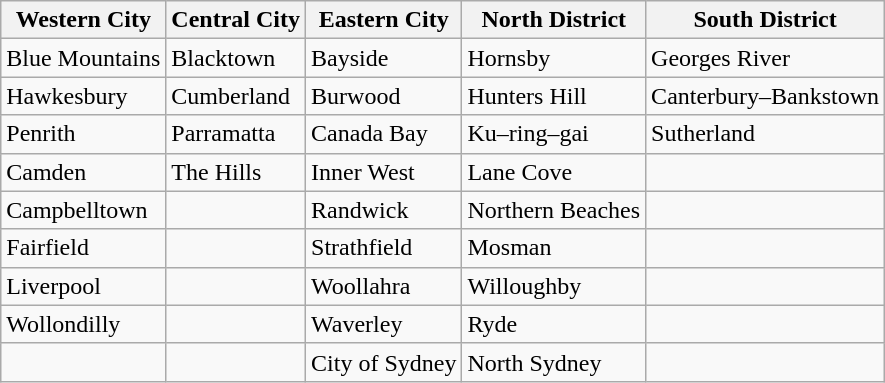<table class="wikitable" border="1">
<tr>
<th scope="col">Western City</th>
<th scope="col">Central City</th>
<th scope="col">Eastern City</th>
<th scope="col">North District</th>
<th scope="col">South District</th>
</tr>
<tr>
<td>Blue Mountains</td>
<td>Blacktown</td>
<td>Bayside</td>
<td>Hornsby</td>
<td>Georges River</td>
</tr>
<tr>
<td>Hawkesbury</td>
<td>Cumberland</td>
<td>Burwood</td>
<td>Hunters Hill</td>
<td>Canterbury–Bankstown</td>
</tr>
<tr>
<td>Penrith</td>
<td>Parramatta</td>
<td>Canada Bay</td>
<td>Ku–ring–gai</td>
<td>Sutherland</td>
</tr>
<tr>
<td>Camden</td>
<td>The Hills</td>
<td>Inner West</td>
<td>Lane Cove</td>
<td></td>
</tr>
<tr>
<td>Campbelltown</td>
<td></td>
<td>Randwick</td>
<td>Northern Beaches</td>
<td></td>
</tr>
<tr>
<td>Fairfield</td>
<td></td>
<td>Strathfield</td>
<td>Mosman</td>
<td></td>
</tr>
<tr>
<td>Liverpool</td>
<td></td>
<td>Woollahra</td>
<td>Willoughby</td>
<td></td>
</tr>
<tr>
<td>Wollondilly</td>
<td></td>
<td>Waverley</td>
<td>Ryde</td>
<td></td>
</tr>
<tr>
<td></td>
<td></td>
<td>City of Sydney</td>
<td>North Sydney</td>
<td></td>
</tr>
</table>
